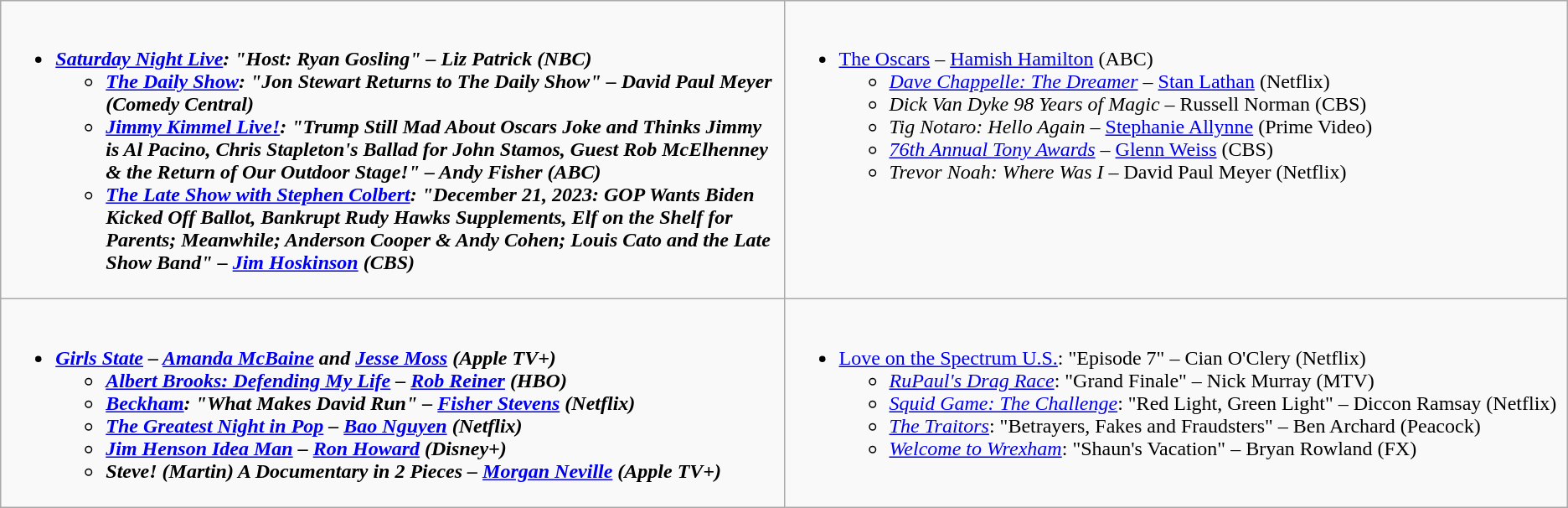<table class="wikitable">
<tr>
<td style="vertical-align:top;" width="50%"><br><ul><li><strong><em><a href='#'>Saturday Night Live</a><em>: "Host: Ryan Gosling" – Liz Patrick (NBC)<strong><ul><li></em><a href='#'>The Daily Show</a><em>: "Jon Stewart Returns to The Daily Show" – David Paul Meyer (Comedy Central)</li><li></em><a href='#'>Jimmy Kimmel Live!</a><em>: "Trump Still Mad About Oscars Joke and Thinks Jimmy is Al Pacino, Chris Stapleton's Ballad for John Stamos, Guest Rob McElhenney & the Return of Our Outdoor Stage!" – Andy Fisher (ABC)</li><li></em><a href='#'>The Late Show with Stephen Colbert</a><em>: "December 21, 2023: GOP Wants Biden Kicked Off Ballot, Bankrupt Rudy Hawks Supplements, Elf on the Shelf for Parents; Meanwhile; Anderson Cooper & Andy Cohen; Louis Cato and the Late Show Band" – <a href='#'>Jim Hoskinson</a> (CBS)</li></ul></li></ul></td>
<td style="vertical-align:top;" width="50%"><br><ul><li></em></strong><a href='#'>The Oscars</a></em> – <a href='#'>Hamish Hamilton</a> (ABC)</strong><ul><li><em><a href='#'>Dave Chappelle: The Dreamer</a></em> – <a href='#'>Stan Lathan</a> (Netflix)</li><li><em>Dick Van Dyke 98 Years of Magic</em> – Russell Norman (CBS)</li><li><em>Tig Notaro: Hello Again</em> – <a href='#'>Stephanie Allynne</a> (Prime Video)</li><li><em><a href='#'>76th Annual Tony Awards</a></em> – <a href='#'>Glenn Weiss</a> (CBS)</li><li><em>Trevor Noah: Where Was I</em> – David Paul Meyer (Netflix)</li></ul></li></ul></td>
</tr>
<tr>
<td style="vertical-align:top;" width="50%"><br><ul><li><strong><em><a href='#'>Girls State</a><em> – <a href='#'>Amanda McBaine</a> and <a href='#'>Jesse Moss</a> (Apple TV+)<strong><ul><li></em><a href='#'>Albert Brooks: Defending My Life</a><em> – <a href='#'>Rob Reiner</a> (HBO)</li><li></em><a href='#'>Beckham</a><em>: "What Makes David Run" – <a href='#'>Fisher Stevens</a> (Netflix)</li><li></em><a href='#'>The Greatest Night in Pop</a><em> – <a href='#'>Bao Nguyen</a> (Netflix)</li><li></em><a href='#'>Jim Henson Idea Man</a><em> – <a href='#'>Ron Howard</a> (Disney+)</li><li></em>Steve! (Martin) A Documentary in 2 Pieces<em> – <a href='#'>Morgan Neville</a> (Apple TV+)</li></ul></li></ul></td>
<td style="vertical-align:top;" width="50%"><br><ul><li></em></strong><a href='#'>Love on the Spectrum U.S.</a></em>: "Episode 7" – Cian O'Clery (Netflix)</strong><ul><li><em><a href='#'>RuPaul's Drag Race</a></em>: "Grand Finale" – Nick Murray (MTV)</li><li><em><a href='#'>Squid Game: The Challenge</a></em>: "Red Light, Green Light" – Diccon Ramsay (Netflix)</li><li><em><a href='#'>The Traitors</a></em>: "Betrayers, Fakes and Fraudsters" – Ben Archard (Peacock)</li><li><em><a href='#'>Welcome to Wrexham</a></em>: "Shaun's Vacation" – Bryan Rowland (FX)</li></ul></li></ul></td>
</tr>
</table>
